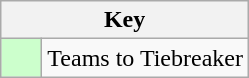<table class="wikitable" style="text-align: center;">
<tr>
<th colspan=2>Key</th>
</tr>
<tr>
<td style="background:#ccffcc; width:20px;"></td>
<td align=left>Teams to Tiebreaker</td>
</tr>
</table>
